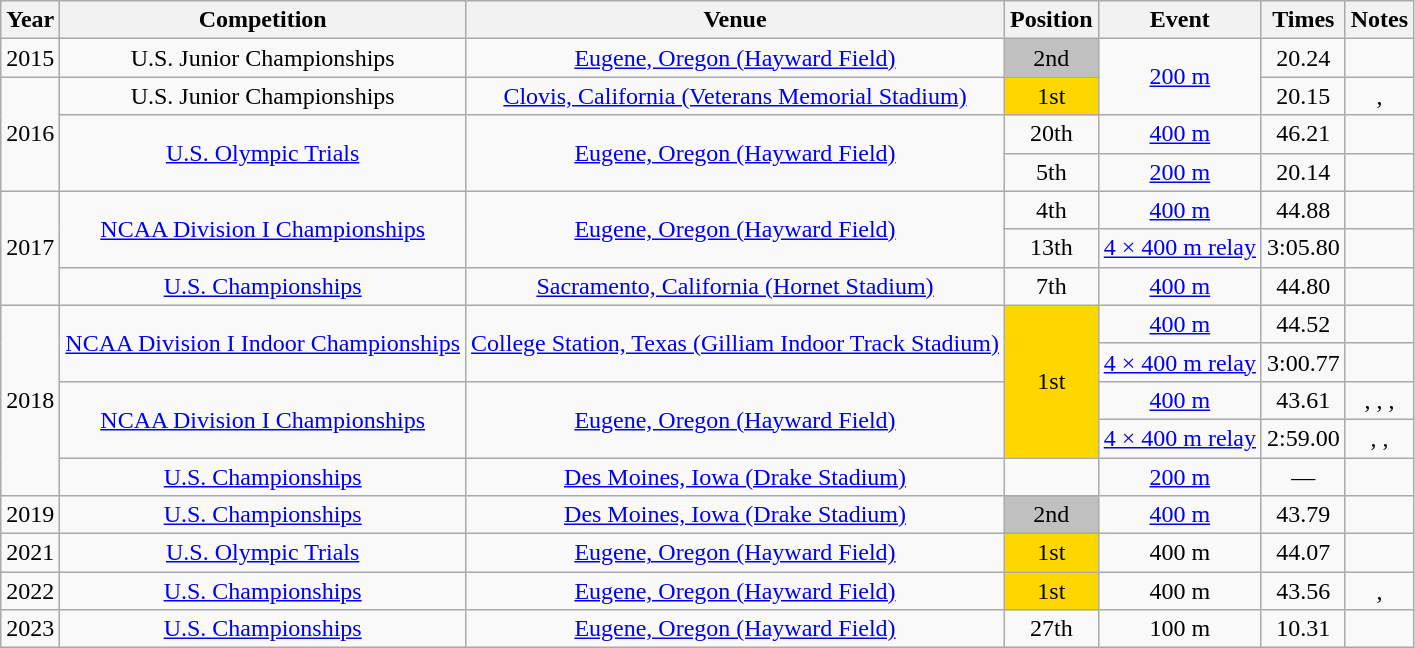<table class="wikitable sortable" style=text-align:center>
<tr>
<th>Year</th>
<th>Competition</th>
<th>Venue</th>
<th>Position</th>
<th>Event</th>
<th>Times</th>
<th>Notes</th>
</tr>
<tr>
<td>2015</td>
<td>U.S. Junior Championships</td>
<td><a href='#'>Eugene, Oregon (Hayward Field)</a></td>
<td style="background:silver;">2nd</td>
<td rowspan=2><a href='#'>200&nbsp;m</a></td>
<td>20.24</td>
<td><strong></strong></td>
</tr>
<tr>
<td rowspan=3>2016</td>
<td>U.S. Junior Championships</td>
<td><a href='#'>Clovis, California (Veterans Memorial Stadium)</a></td>
<td style="background:gold;">1st</td>
<td>20.15</td>
<td><strong><a href='#'></a></strong>, <strong></strong></td>
</tr>
<tr>
<td rowspan=2><a href='#'>U.S. Olympic Trials</a></td>
<td rowspan=2><a href='#'>Eugene, Oregon (Hayward Field)</a></td>
<td>20th</td>
<td><a href='#'>400&nbsp;m</a></td>
<td>46.21</td>
<td></td>
</tr>
<tr>
<td>5th</td>
<td><a href='#'>200&nbsp;m</a></td>
<td>20.14</td>
<td><strong></strong></td>
</tr>
<tr>
<td rowspan=3>2017</td>
<td rowspan=2><a href='#'>NCAA Division I Championships</a></td>
<td rowspan=2><a href='#'>Eugene, Oregon (Hayward Field)</a></td>
<td>4th</td>
<td><a href='#'>400&nbsp;m</a></td>
<td>44.88</td>
<td><strong></strong></td>
</tr>
<tr>
<td>13th</td>
<td data-sort-value="1600 relay"><a href='#'>4 × 400&nbsp;m relay</a></td>
<td data-sort-value=185.80>3:05.80</td>
<td></td>
</tr>
<tr>
<td><a href='#'>U.S. Championships</a></td>
<td><a href='#'>Sacramento, California (Hornet Stadium)</a></td>
<td>7th</td>
<td><a href='#'>400&nbsp;m</a></td>
<td>44.80</td>
<td></td>
</tr>
<tr>
<td rowspan=5>2018</td>
<td rowspan=2><a href='#'>NCAA Division I Indoor Championships</a></td>
<td rowspan=2><a href='#'>College Station, Texas (Gilliam Indoor Track Stadium)</a></td>
<td rowspan=4 style="background:gold;">1st</td>
<td><a href='#'>400 m</a></td>
<td>44.52</td>
<td><strong><a href='#'></a></strong></td>
</tr>
<tr>
<td data-sort-value="1600 relay"><a href='#'>4 × 400&nbsp;m relay</a></td>
<td data-sort-value=180.77>3:00.77</td>
<td><strong><a href='#'></a></strong></td>
</tr>
<tr>
<td rowspan=2><a href='#'>NCAA Division I Championships</a></td>
<td rowspan=2><a href='#'>Eugene, Oregon (Hayward Field)</a></td>
<td><a href='#'>400&nbsp;m</a></td>
<td>43.61</td>
<td><strong></strong>, <strong><a href='#'></a></strong>, <strong><a href='#'></a></strong>, <strong></strong></td>
</tr>
<tr>
<td data-sort-value="1600 relay"><a href='#'>4 × 400&nbsp;m relay</a></td>
<td data-sort-value=179.00>2:59.00</td>
<td><strong></strong>, <strong><a href='#'></a></strong>, <strong><a href='#'></a></strong></td>
</tr>
<tr>
<td><a href='#'>U.S. Championships</a></td>
<td><a href='#'>Des Moines, Iowa (Drake Stadium)</a></td>
<td></td>
<td><a href='#'>200&nbsp;m</a></td>
<td data-sort-value=999.99>—</td>
<td></td>
</tr>
<tr>
<td>2019</td>
<td><a href='#'>U.S. Championships</a></td>
<td><a href='#'>Des Moines, Iowa (Drake Stadium)</a></td>
<td bgcolor=silver>2nd</td>
<td><a href='#'>400&nbsp;m</a></td>
<td>43.79</td>
<td></td>
</tr>
<tr>
<td>2021</td>
<td><a href='#'>U.S. Olympic Trials</a></td>
<td><a href='#'>Eugene, Oregon (Hayward Field)</a></td>
<td bgcolor=gold>1st</td>
<td>400 m</td>
<td>44.07</td>
</tr>
<tr>
<td>2022</td>
<td><a href='#'>U.S. Championships</a></td>
<td><a href='#'>Eugene, Oregon (Hayward Field)</a></td>
<td bgcolor=gold>1st</td>
<td>400 m</td>
<td>43.56</td>
<td><strong></strong>, <strong><a href='#'></a></strong></td>
</tr>
<tr>
<td>2023</td>
<td><a href='#'>U.S. Championships</a></td>
<td><a href='#'>Eugene, Oregon (Hayward Field)</a></td>
<td>27th</td>
<td>100 m</td>
<td>10.31</td>
</tr>
</table>
